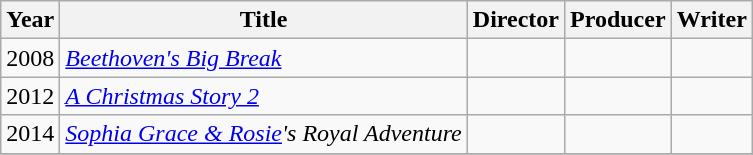<table class="wikitable">
<tr>
<th>Year</th>
<th>Title</th>
<th>Director</th>
<th>Producer</th>
<th>Writer</th>
</tr>
<tr>
<td>2008</td>
<td><em><a href='#'>Beethoven's Big Break</a></em></td>
<td></td>
<td></td>
<td></td>
</tr>
<tr>
<td>2012</td>
<td><em><a href='#'>A Christmas Story 2</a></em></td>
<td></td>
<td></td>
<td></td>
</tr>
<tr>
<td>2014</td>
<td><em><a href='#'>Sophia Grace & Rosie</a>'s Royal Adventure</em></td>
<td></td>
<td></td>
<td></td>
</tr>
<tr>
</tr>
</table>
